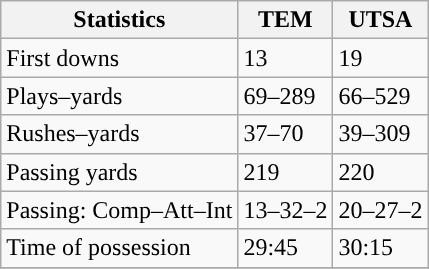<table class="wikitable" style="float: left;">
<tr>
<th>Statistics</th>
<th>TEM</th>
<th>UTSA</th>
</tr>
<tr>
<td>First downs</td>
<td>13</td>
<td>19</td>
</tr>
<tr>
<td>Plays–yards</td>
<td>69–289</td>
<td>66–529</td>
</tr>
<tr>
<td>Rushes–yards</td>
<td>37–70</td>
<td>39–309</td>
</tr>
<tr>
<td>Passing yards</td>
<td>219</td>
<td>220</td>
</tr>
<tr>
<td>Passing: Comp–Att–Int</td>
<td>13–32–2</td>
<td>20–27–2</td>
</tr>
<tr>
<td>Time of possession</td>
<td>29:45</td>
<td>30:15</td>
</tr>
<tr>
</tr>
</table>
